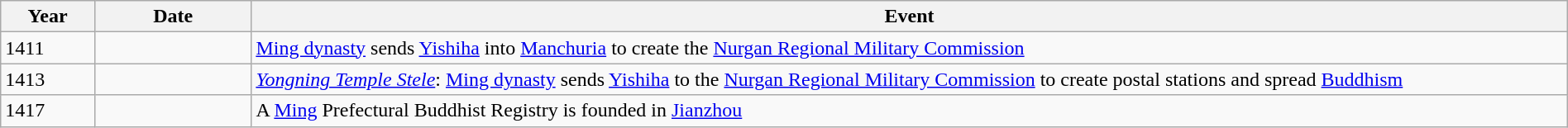<table class="wikitable" width="100%">
<tr>
<th style="width:6%">Year</th>
<th style="width:10%">Date</th>
<th>Event</th>
</tr>
<tr>
<td>1411</td>
<td></td>
<td><a href='#'>Ming dynasty</a> sends <a href='#'>Yishiha</a> into <a href='#'>Manchuria</a> to create the <a href='#'>Nurgan Regional Military Commission</a></td>
</tr>
<tr>
<td>1413</td>
<td></td>
<td><em><a href='#'>Yongning Temple Stele</a></em>: <a href='#'>Ming dynasty</a> sends <a href='#'>Yishiha</a> to the <a href='#'>Nurgan Regional Military Commission</a> to create postal stations and spread <a href='#'>Buddhism</a></td>
</tr>
<tr>
<td>1417</td>
<td></td>
<td>A <a href='#'>Ming</a> Prefectural Buddhist Registry is founded in <a href='#'>Jianzhou</a></td>
</tr>
</table>
